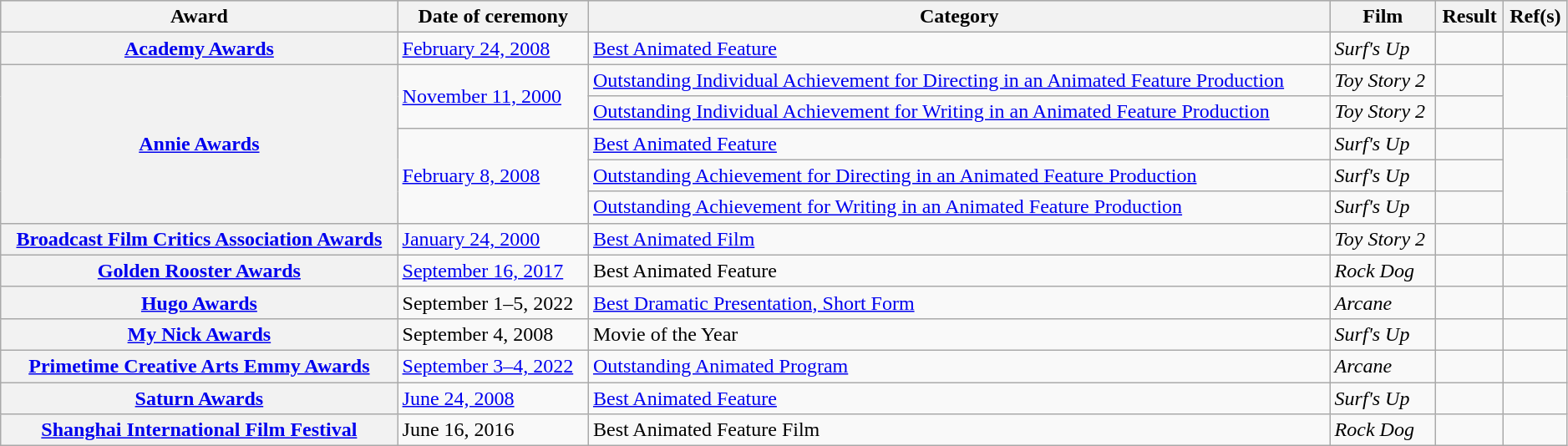<table class="wikitable plainrowheaders sortable" style="width:99%;">
<tr style="background:#ccc; text-align:center;">
<th>Award</th>
<th>Date of ceremony</th>
<th>Category</th>
<th>Film</th>
<th>Result</th>
<th>Ref(s)</th>
</tr>
<tr>
<th scope="row"><a href='#'>Academy Awards</a></th>
<td><a href='#'>February 24, 2008</a></td>
<td><a href='#'>Best Animated Feature</a></td>
<td><em>Surf's Up</em></td>
<td></td>
<td align="center"></td>
</tr>
<tr>
<th scope="row" rowspan="5"><a href='#'>Annie Awards</a></th>
<td rowspan="2"><a href='#'>November 11, 2000</a></td>
<td><a href='#'>Outstanding Individual Achievement for Directing in an Animated Feature Production</a></td>
<td><em>Toy Story 2</em></td>
<td></td>
<td align="center" rowspan="2"></td>
</tr>
<tr>
<td><a href='#'>Outstanding Individual Achievement for Writing in an Animated Feature Production</a></td>
<td><em>Toy Story 2</em></td>
<td></td>
</tr>
<tr>
<td rowspan="3"><a href='#'>February 8, 2008</a></td>
<td><a href='#'>Best Animated Feature</a></td>
<td><em>Surf's Up</em></td>
<td></td>
<td align="center" rowspan="3"></td>
</tr>
<tr>
<td><a href='#'>Outstanding Achievement for Directing in an Animated Feature Production</a></td>
<td><em>Surf's Up</em></td>
<td></td>
</tr>
<tr>
<td><a href='#'>Outstanding Achievement for Writing in an Animated Feature Production</a></td>
<td><em>Surf's Up</em></td>
<td></td>
</tr>
<tr>
<th scope="row"><a href='#'>Broadcast Film Critics Association Awards</a></th>
<td><a href='#'>January 24, 2000</a></td>
<td><a href='#'>Best Animated Film</a></td>
<td><em>Toy Story 2</em></td>
<td></td>
<td align="center"></td>
</tr>
<tr>
<th scope="row"><a href='#'>Golden Rooster Awards</a></th>
<td><a href='#'>September 16, 2017</a></td>
<td>Best Animated Feature</td>
<td><em>Rock Dog</em></td>
<td></td>
<td align="center"></td>
</tr>
<tr>
<th scope="row"><a href='#'>Hugo Awards</a></th>
<td>September 1–5, 2022</td>
<td><a href='#'>Best Dramatic Presentation, Short Form</a></td>
<td><em>Arcane</em> </td>
<td></td>
<td align="center"></td>
</tr>
<tr>
<th scope="row"><a href='#'>My Nick Awards</a></th>
<td>September 4, 2008</td>
<td>Movie of the Year</td>
<td><em>Surf's Up</em></td>
<td></td>
<td align="center"></td>
</tr>
<tr>
<th scope="row"><a href='#'>Primetime Creative Arts Emmy Awards</a></th>
<td><a href='#'>September 3–4, 2022</a></td>
<td><a href='#'>Outstanding Animated Program</a></td>
<td><em>Arcane</em> </td>
<td></td>
<td align="center"></td>
</tr>
<tr>
<th scope="row"><a href='#'>Saturn Awards</a></th>
<td><a href='#'>June 24, 2008</a></td>
<td><a href='#'>Best Animated Feature</a></td>
<td><em>Surf's Up</em></td>
<td></td>
<td align="center"></td>
</tr>
<tr>
<th scope="row"><a href='#'>Shanghai International Film Festival</a></th>
<td>June 16, 2016</td>
<td>Best Animated Feature Film</td>
<td><em>Rock Dog</em></td>
<td></td>
<td align="center"></td>
</tr>
</table>
